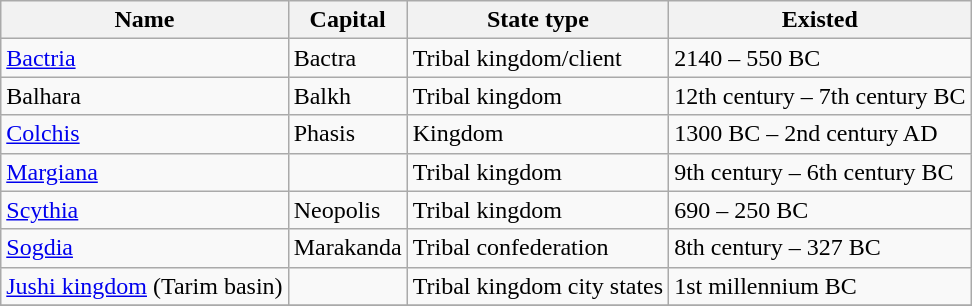<table class="wikitable sortable" border="1">
<tr>
<th>Name</th>
<th>Capital</th>
<th>State type</th>
<th>Existed</th>
</tr>
<tr>
<td><a href='#'>Bactria</a></td>
<td>Bactra</td>
<td>Tribal kingdom/client</td>
<td>2140 – 550 BC</td>
</tr>
<tr>
<td>Balhara</td>
<td>Balkh</td>
<td>Tribal kingdom</td>
<td>12th century – 7th century BC</td>
</tr>
<tr>
<td><a href='#'>Colchis</a></td>
<td>Phasis</td>
<td>Kingdom</td>
<td>1300 BC – 2nd century AD</td>
</tr>
<tr>
<td><a href='#'>Margiana</a></td>
<td></td>
<td>Tribal kingdom</td>
<td>9th century – 6th century BC</td>
</tr>
<tr>
<td><a href='#'>Scythia</a></td>
<td>Neopolis</td>
<td>Tribal kingdom</td>
<td>690 – 250 BC</td>
</tr>
<tr>
<td><a href='#'>Sogdia</a></td>
<td>Marakanda</td>
<td>Tribal confederation</td>
<td>8th century – 327 BC</td>
</tr>
<tr>
<td><a href='#'>Jushi kingdom</a> (Tarim basin)</td>
<td></td>
<td>Tribal kingdom city states</td>
<td>1st millennium BC</td>
</tr>
<tr>
</tr>
</table>
